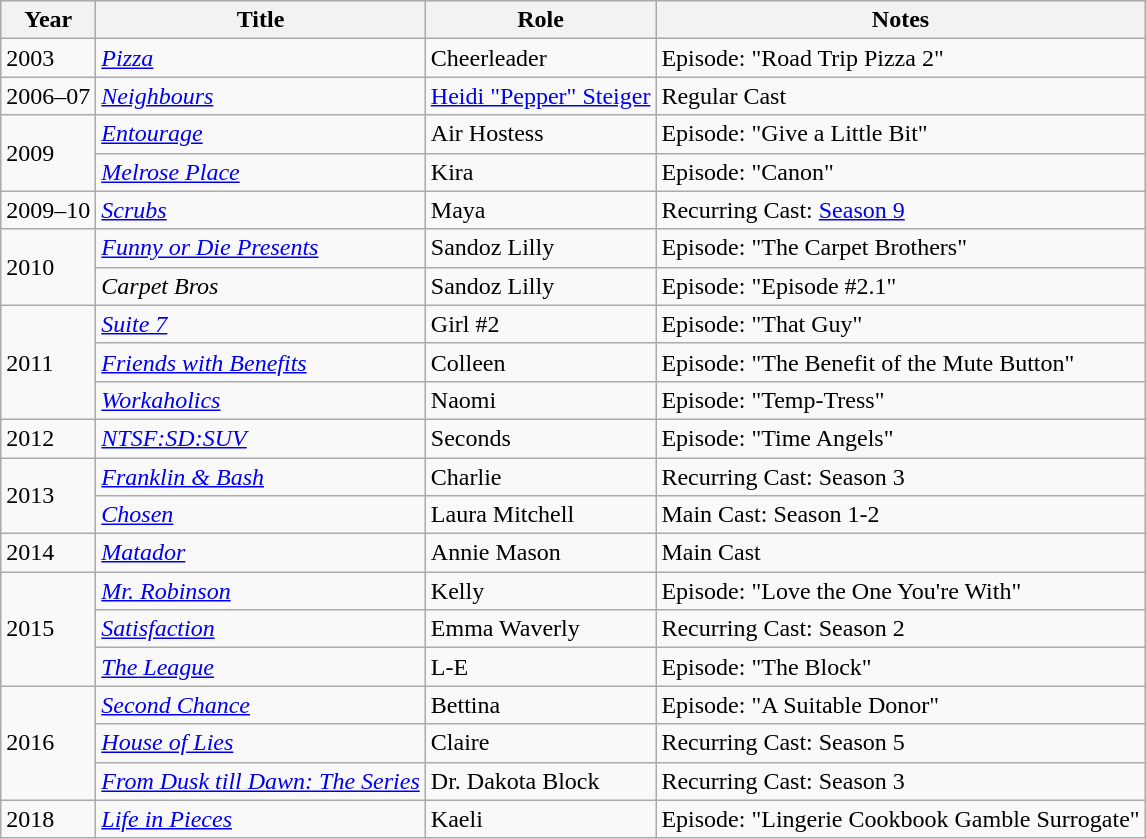<table class="wikitable sortable">
<tr>
<th>Year</th>
<th>Title</th>
<th>Role</th>
<th>Notes</th>
</tr>
<tr>
<td>2003</td>
<td><em><a href='#'>Pizza</a></em></td>
<td>Cheerleader</td>
<td>Episode: "Road Trip Pizza 2"</td>
</tr>
<tr>
<td>2006–07</td>
<td><em><a href='#'>Neighbours</a></em></td>
<td><a href='#'>Heidi "Pepper" Steiger</a></td>
<td>Regular Cast</td>
</tr>
<tr>
<td rowspan=2>2009</td>
<td><em><a href='#'>Entourage</a></em></td>
<td>Air Hostess</td>
<td>Episode: "Give a Little Bit"</td>
</tr>
<tr>
<td><em><a href='#'>Melrose Place</a></em></td>
<td>Kira</td>
<td>Episode: "Canon"</td>
</tr>
<tr>
<td>2009–10</td>
<td><em><a href='#'>Scrubs</a></em></td>
<td>Maya</td>
<td>Recurring Cast: <a href='#'>Season 9</a></td>
</tr>
<tr>
<td rowspan=2>2010</td>
<td><em><a href='#'>Funny or Die Presents</a></em></td>
<td>Sandoz Lilly</td>
<td>Episode: "The Carpet Brothers"</td>
</tr>
<tr>
<td><em>Carpet Bros</em></td>
<td>Sandoz Lilly</td>
<td>Episode: "Episode #2.1"</td>
</tr>
<tr>
<td rowspan=3>2011</td>
<td><em><a href='#'>Suite 7</a></em></td>
<td>Girl #2</td>
<td>Episode: "That Guy"</td>
</tr>
<tr>
<td><em><a href='#'>Friends with Benefits</a></em></td>
<td>Colleen</td>
<td>Episode: "The Benefit of the Mute Button"</td>
</tr>
<tr>
<td><em><a href='#'>Workaholics</a></em></td>
<td>Naomi</td>
<td>Episode: "Temp-Tress"</td>
</tr>
<tr>
<td>2012</td>
<td><em><a href='#'>NTSF:SD:SUV</a></em></td>
<td>Seconds</td>
<td>Episode: "Time Angels"</td>
</tr>
<tr>
<td rowspan=2>2013</td>
<td><em><a href='#'>Franklin & Bash</a></em></td>
<td>Charlie</td>
<td>Recurring Cast: Season 3</td>
</tr>
<tr>
<td><em><a href='#'>Chosen</a></em></td>
<td>Laura Mitchell</td>
<td>Main Cast: Season 1-2</td>
</tr>
<tr>
<td>2014</td>
<td><em><a href='#'>Matador</a></em></td>
<td>Annie Mason</td>
<td>Main Cast</td>
</tr>
<tr>
<td rowspan=3>2015</td>
<td><em><a href='#'>Mr. Robinson</a></em></td>
<td>Kelly</td>
<td>Episode: "Love the One You're With"</td>
</tr>
<tr>
<td><em><a href='#'>Satisfaction</a></em></td>
<td>Emma Waverly</td>
<td>Recurring Cast: Season 2</td>
</tr>
<tr>
<td><em><a href='#'>The League</a></em></td>
<td>L-E</td>
<td>Episode: "The Block"</td>
</tr>
<tr>
<td rowspan=3>2016</td>
<td><em><a href='#'>Second Chance</a></em></td>
<td>Bettina</td>
<td>Episode: "A Suitable Donor"</td>
</tr>
<tr>
<td><em><a href='#'>House of Lies</a></em></td>
<td>Claire</td>
<td>Recurring Cast: Season 5</td>
</tr>
<tr>
<td><em><a href='#'>From Dusk till Dawn: The Series</a></em></td>
<td>Dr. Dakota Block</td>
<td>Recurring Cast: Season 3</td>
</tr>
<tr>
<td>2018</td>
<td><em><a href='#'>Life in Pieces</a></em></td>
<td>Kaeli</td>
<td>Episode: "Lingerie Cookbook Gamble Surrogate"</td>
</tr>
</table>
